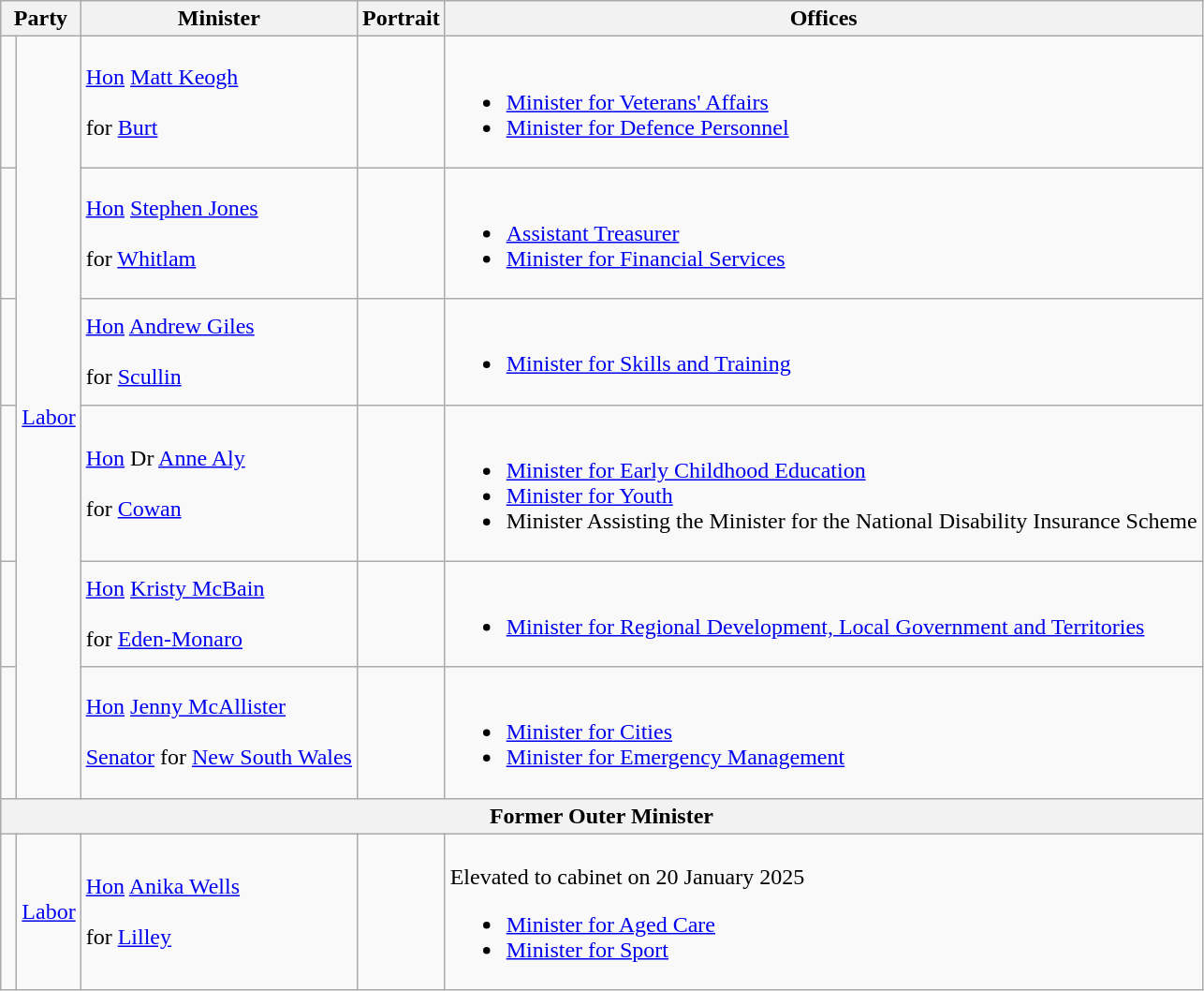<table class="wikitable sortable">
<tr>
<th colspan="2">Party</th>
<th>Minister</th>
<th>Portrait</th>
<th>Offices</th>
</tr>
<tr>
<td> </td>
<td rowspan=6><a href='#'>Labor</a></td>
<td><a href='#'>Hon</a> <a href='#'>Matt Keogh</a> <br><br> for <a href='#'>Burt</a><br></td>
<td></td>
<td><br><ul><li><a href='#'>Minister for Veterans' Affairs</a></li><li><a href='#'>Minister for Defence Personnel</a></li></ul></td>
</tr>
<tr>
<td> </td>
<td><a href='#'>Hon</a> <a href='#'>Stephen Jones</a> <br><br> for <a href='#'>Whitlam</a><br></td>
<td></td>
<td><br><ul><li><a href='#'>Assistant Treasurer</a></li><li><a href='#'>Minister for Financial Services</a></li></ul></td>
</tr>
<tr>
<td> </td>
<td><a href='#'>Hon</a> <a href='#'>Andrew Giles</a> <br><br> for <a href='#'>Scullin</a><br></td>
<td></td>
<td><br><ul><li><a href='#'>Minister for Skills and Training</a></li></ul></td>
</tr>
<tr>
<td> </td>
<td><a href='#'>Hon</a> Dr <a href='#'>Anne Aly</a> <br><br> for <a href='#'>Cowan</a><br></td>
<td></td>
<td><br><ul><li><a href='#'>Minister for Early Childhood Education</a></li><li><a href='#'>Minister for Youth</a></li><li>Minister Assisting the Minister for the National Disability Insurance Scheme </li></ul></td>
</tr>
<tr>
<td> </td>
<td><a href='#'>Hon</a> <a href='#'>Kristy McBain</a> <br><br> for <a href='#'>Eden-Monaro</a><br></td>
<td></td>
<td><br><ul><li><a href='#'>Minister for Regional Development, Local Government and Territories</a></li></ul></td>
</tr>
<tr>
<td> </td>
<td><a href='#'>Hon</a> <a href='#'>Jenny McAllister</a> <br><br><a href='#'>Senator</a> for <a href='#'>New South Wales</a><br></td>
<td></td>
<td><br><ul><li><a href='#'>Minister for Cities</a></li><li><a href='#'>Minister for Emergency Management</a></li></ul></td>
</tr>
<tr>
<th colspan="5">Former Outer Minister</th>
</tr>
<tr>
<td> </td>
<td><a href='#'>Labor</a></td>
<td><a href='#'>Hon</a> <a href='#'>Anika Wells</a> <br><br> for <a href='#'>Lilley</a><br></td>
<td></td>
<td><br>Elevated to cabinet on 20 January 2025<ul><li><a href='#'>Minister for Aged Care</a></li><li><a href='#'>Minister for Sport</a></li></ul></td>
</tr>
</table>
